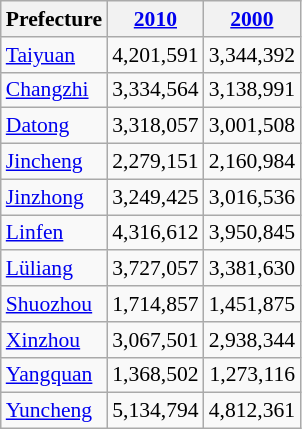<table class="wikitable sortable" style="font-size:90%;" align="center">
<tr>
<th>Prefecture</th>
<th><a href='#'>2010</a></th>
<th><a href='#'>2000</a></th>
</tr>
<tr --------->
<td><a href='#'>Taiyuan</a></td>
<td style="text-align: right;">4,201,591</td>
<td style="text-align: right;">3,344,392</td>
</tr>
<tr --------->
<td><a href='#'>Changzhi</a></td>
<td style="text-align: right;">3,334,564</td>
<td style="text-align: right;">3,138,991</td>
</tr>
<tr --------->
<td><a href='#'>Datong</a></td>
<td style="text-align: right;">3,318,057</td>
<td style="text-align: right;">3,001,508</td>
</tr>
<tr --------->
<td><a href='#'>Jincheng</a></td>
<td style="text-align: right;">2,279,151</td>
<td style="text-align: right;">2,160,984</td>
</tr>
<tr --------->
<td><a href='#'>Jinzhong</a></td>
<td style="text-align: right;">3,249,425</td>
<td style="text-align: right;">3,016,536</td>
</tr>
<tr --------->
<td><a href='#'>Linfen</a></td>
<td style="text-align: right;">4,316,612</td>
<td style="text-align: right;">3,950,845</td>
</tr>
<tr --------->
<td><a href='#'>Lüliang</a></td>
<td style="text-align: right;">3,727,057</td>
<td style="text-align: right;">3,381,630</td>
</tr>
<tr --------->
<td><a href='#'>Shuozhou</a></td>
<td style="text-align: right;">1,714,857</td>
<td style="text-align: right;">1,451,875</td>
</tr>
<tr --------->
<td><a href='#'>Xinzhou</a></td>
<td style="text-align: right;">3,067,501</td>
<td style="text-align: right;">2,938,344</td>
</tr>
<tr --------->
<td><a href='#'>Yangquan</a></td>
<td style="text-align: right;">1,368,502</td>
<td style="text-align: right;">1,273,116</td>
</tr>
<tr --------->
<td><a href='#'>Yuncheng</a></td>
<td style="text-align: right;">5,134,794</td>
<td style="text-align: right;">4,812,361</td>
</tr>
</table>
